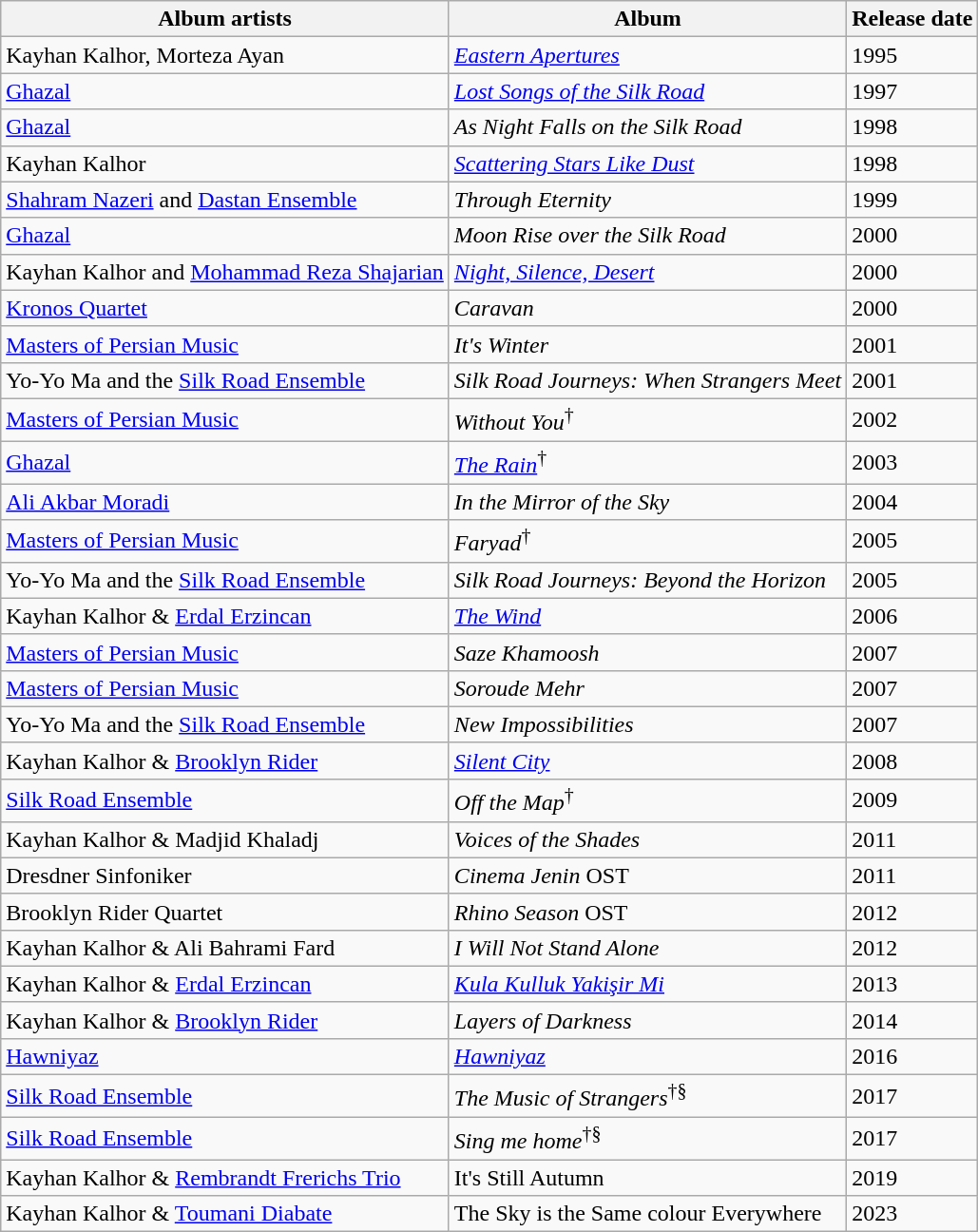<table class="wikitable sortable">
<tr>
<th>Album artists</th>
<th>Album</th>
<th>Release date</th>
</tr>
<tr>
<td>Kayhan Kalhor, Morteza Ayan</td>
<td><em><a href='#'>Eastern Apertures</a></em></td>
<td>1995</td>
</tr>
<tr>
<td><a href='#'>Ghazal</a></td>
<td><em><a href='#'>Lost Songs of the Silk Road</a></em></td>
<td>1997</td>
</tr>
<tr>
<td><a href='#'>Ghazal</a></td>
<td><em>As Night Falls on the Silk Road</em></td>
<td>1998</td>
</tr>
<tr>
<td>Kayhan Kalhor</td>
<td><em><a href='#'>Scattering Stars Like Dust</a></em></td>
<td>1998</td>
</tr>
<tr>
<td><a href='#'>Shahram Nazeri</a> and <a href='#'>Dastan Ensemble</a></td>
<td><em>Through Eternity</em></td>
<td>1999</td>
</tr>
<tr>
<td><a href='#'>Ghazal</a></td>
<td><em>Moon Rise over the Silk Road</em></td>
<td>2000</td>
</tr>
<tr>
<td>Kayhan Kalhor and <a href='#'>Mohammad Reza Shajarian</a></td>
<td><em><a href='#'>Night, Silence, Desert</a></em></td>
<td>2000</td>
</tr>
<tr>
<td><a href='#'>Kronos Quartet</a></td>
<td><em>Caravan</em></td>
<td>2000</td>
</tr>
<tr>
<td><a href='#'>Masters of Persian Music</a></td>
<td><em>It's Winter</em></td>
<td>2001</td>
</tr>
<tr>
<td>Yo-Yo Ma and the <a href='#'>Silk Road Ensemble</a></td>
<td><em>Silk Road Journeys: When Strangers Meet</em></td>
<td>2001</td>
</tr>
<tr>
<td><a href='#'>Masters of Persian Music</a></td>
<td><em>Without You</em><sup>†</sup></td>
<td>2002</td>
</tr>
<tr>
<td><a href='#'>Ghazal</a></td>
<td><em><a href='#'>The Rain</a></em><sup>†</sup></td>
<td>2003</td>
</tr>
<tr>
<td><a href='#'>Ali Akbar Moradi</a></td>
<td><em>In the Mirror of the Sky</em></td>
<td>2004</td>
</tr>
<tr>
<td><a href='#'>Masters of Persian Music</a></td>
<td><em>Faryad</em><sup>†</sup></td>
<td>2005</td>
</tr>
<tr>
<td>Yo-Yo Ma and the <a href='#'>Silk Road Ensemble</a></td>
<td><em>Silk Road Journeys: Beyond the Horizon</em></td>
<td>2005</td>
</tr>
<tr>
<td>Kayhan Kalhor & <a href='#'>Erdal Erzincan</a></td>
<td><em><a href='#'>The Wind</a></em></td>
<td>2006</td>
</tr>
<tr>
<td><a href='#'>Masters of Persian Music</a></td>
<td><em>Saze Khamoosh</em></td>
<td>2007</td>
</tr>
<tr>
<td><a href='#'>Masters of Persian Music</a></td>
<td><em>Soroude Mehr</em></td>
<td>2007</td>
</tr>
<tr>
<td>Yo-Yo Ma and the <a href='#'>Silk Road Ensemble</a></td>
<td><em>New Impossibilities</em></td>
<td>2007</td>
</tr>
<tr>
<td>Kayhan Kalhor & <a href='#'>Brooklyn Rider</a></td>
<td><em><a href='#'>Silent City</a></em></td>
<td>2008</td>
</tr>
<tr>
<td><a href='#'>Silk Road Ensemble</a></td>
<td><em>Off the Map</em><sup>†</sup></td>
<td>2009</td>
</tr>
<tr>
<td>Kayhan Kalhor & Madjid Khaladj</td>
<td><em>Voices of the Shades</em></td>
<td>2011</td>
</tr>
<tr>
<td>Dresdner Sinfoniker</td>
<td><em>Cinema Jenin</em> OST</td>
<td>2011</td>
</tr>
<tr>
<td>Brooklyn Rider Quartet</td>
<td><em>Rhino Season</em> OST</td>
<td>2012</td>
</tr>
<tr>
<td>Kayhan Kalhor & Ali Bahrami Fard</td>
<td><em>I Will Not Stand Alone</em></td>
<td>2012</td>
</tr>
<tr>
<td>Kayhan Kalhor & <a href='#'>Erdal Erzincan</a></td>
<td><em><a href='#'>Kula Kulluk Yakişir Mi</a></em></td>
<td>2013</td>
</tr>
<tr>
<td>Kayhan Kalhor & <a href='#'>Brooklyn Rider</a></td>
<td><em>Layers of Darkness</em></td>
<td>2014</td>
</tr>
<tr>
<td><a href='#'>Hawniyaz</a></td>
<td><em><a href='#'>Hawniyaz</a></em></td>
<td>2016</td>
</tr>
<tr>
<td><a href='#'>Silk Road Ensemble</a></td>
<td><em>The Music of Strangers</em><sup>†§</sup></td>
<td>2017</td>
</tr>
<tr>
<td><a href='#'>Silk Road Ensemble</a></td>
<td><em>Sing me home</em><sup>†§</sup></td>
<td>2017</td>
</tr>
<tr>
<td>Kayhan Kalhor & <a href='#'>Rembrandt Frerichs Trio</a></td>
<td>It's Still Autumn</td>
<td>2019</td>
</tr>
<tr>
<td>Kayhan Kalhor & <a href='#'>Toumani Diabate</a></td>
<td>The Sky is the Same colour Everywhere</td>
<td>2023</td>
</tr>
</table>
